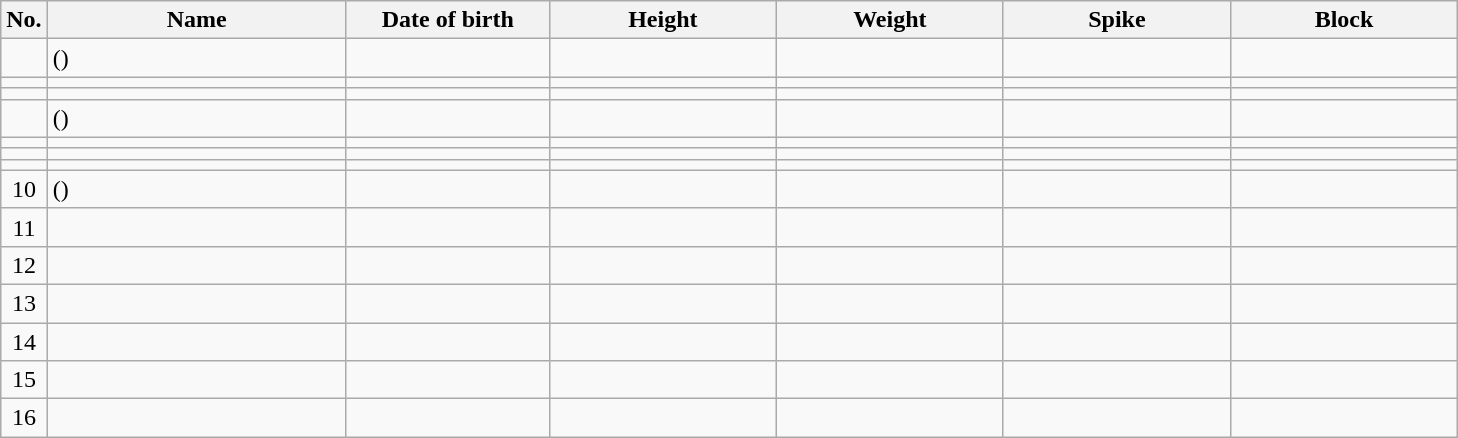<table class="wikitable sortable" style="font-size:100%; text-align:center;">
<tr>
<th>No.</th>
<th style="width:12em">Name</th>
<th style="width:8em">Date of birth</th>
<th style="width:9em">Height</th>
<th style="width:9em">Weight</th>
<th style="width:9em">Spike</th>
<th style="width:9em">Block</th>
</tr>
<tr>
<td></td>
<td align=left>  ()</td>
<td align=right></td>
<td></td>
<td></td>
<td></td>
<td></td>
</tr>
<tr>
<td></td>
<td align=left> </td>
<td align=right></td>
<td></td>
<td></td>
<td></td>
<td></td>
</tr>
<tr>
<td></td>
<td align=left> </td>
<td align=right></td>
<td></td>
<td></td>
<td></td>
<td></td>
</tr>
<tr>
<td></td>
<td align=left>  ()</td>
<td align=right></td>
<td></td>
<td></td>
<td></td>
<td></td>
</tr>
<tr>
<td></td>
<td align=left> </td>
<td align=right></td>
<td></td>
<td></td>
<td></td>
<td></td>
</tr>
<tr>
<td></td>
<td align=left> </td>
<td align=right></td>
<td></td>
<td></td>
<td></td>
<td></td>
</tr>
<tr>
<td></td>
<td align=left> </td>
<td align=right></td>
<td></td>
<td></td>
<td></td>
<td></td>
</tr>
<tr>
<td>10</td>
<td align=left>  ()</td>
<td align=right></td>
<td></td>
<td></td>
<td></td>
<td></td>
</tr>
<tr>
<td>11</td>
<td align=left> </td>
<td align=right></td>
<td></td>
<td></td>
<td></td>
<td></td>
</tr>
<tr>
<td>12</td>
<td align=left> </td>
<td align=right></td>
<td></td>
<td></td>
<td></td>
<td></td>
</tr>
<tr>
<td>13</td>
<td align=left> </td>
<td align=right></td>
<td></td>
<td></td>
<td></td>
<td></td>
</tr>
<tr>
<td>14</td>
<td align=left> </td>
<td align=right></td>
<td></td>
<td></td>
<td></td>
<td></td>
</tr>
<tr>
<td>15</td>
<td align=left> </td>
<td align=right></td>
<td></td>
<td></td>
<td></td>
<td></td>
</tr>
<tr>
<td>16</td>
<td align=left> </td>
<td align=right></td>
<td></td>
<td></td>
<td></td>
<td></td>
</tr>
</table>
